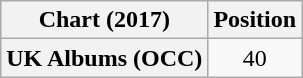<table class="wikitable plainrowheaders" style="text-align:center">
<tr>
<th scope="col">Chart (2017)</th>
<th scope="col">Position</th>
</tr>
<tr>
<th scope="row">UK Albums (OCC)</th>
<td>40</td>
</tr>
</table>
